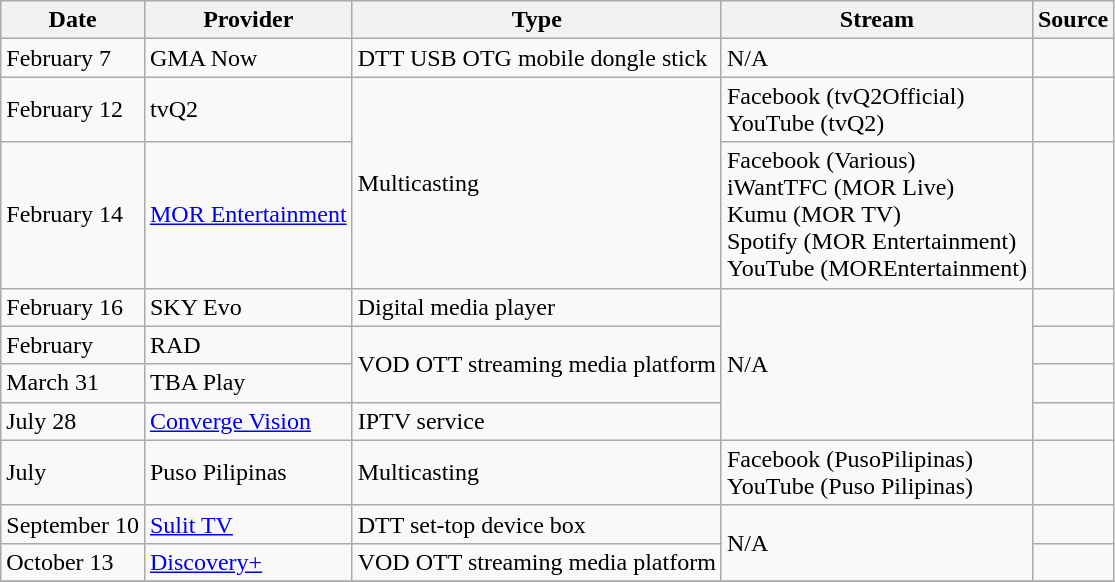<table class="wikitable">
<tr>
<th>Date</th>
<th>Provider</th>
<th>Type</th>
<th>Stream</th>
<th>Source</th>
</tr>
<tr>
<td>February 7</td>
<td>GMA Now</td>
<td>DTT USB OTG mobile dongle stick</td>
<td>N/A</td>
<td></td>
</tr>
<tr>
<td>February 12</td>
<td>tvQ2</td>
<td rowspan="2">Multicasting</td>
<td>Facebook (tvQ2Official)<br>YouTube (tvQ2)</td>
<td></td>
</tr>
<tr>
<td>February 14</td>
<td><a href='#'>MOR Entertainment</a></td>
<td>Facebook (Various)<br>iWantTFC (MOR Live)<br>Kumu (MOR TV)<br>Spotify (MOR Entertainment)<br>YouTube (MOREntertainment)</td>
<td></td>
</tr>
<tr>
<td>February 16</td>
<td>SKY Evo</td>
<td>Digital media player</td>
<td rowspan="4">N/A</td>
<td></td>
</tr>
<tr>
<td>February</td>
<td>RAD</td>
<td rowspan="2">VOD OTT streaming media platform</td>
<td></td>
</tr>
<tr>
<td>March 31</td>
<td>TBA Play</td>
<td></td>
</tr>
<tr>
<td>July 28</td>
<td><a href='#'>Converge Vision</a></td>
<td>IPTV service</td>
<td></td>
</tr>
<tr>
<td>July</td>
<td>Puso Pilipinas</td>
<td>Multicasting</td>
<td>Facebook (PusoPilipinas)<br>YouTube (Puso Pilipinas)</td>
<td></td>
</tr>
<tr>
<td>September 10</td>
<td><a href='#'>Sulit TV</a></td>
<td>DTT set-top device box</td>
<td rowspan="2">N/A</td>
<td></td>
</tr>
<tr>
<td>October 13</td>
<td><a href='#'>Discovery+</a></td>
<td>VOD OTT streaming media platform</td>
<td></td>
</tr>
<tr>
</tr>
</table>
